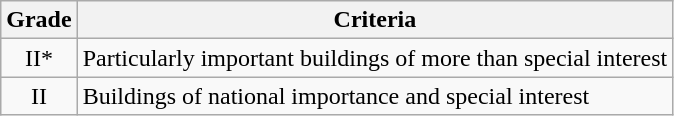<table class="wikitable">
<tr>
<th>Grade</th>
<th>Criteria</th>
</tr>
<tr>
<td align="center" >II*</td>
<td>Particularly important buildings of more than special interest</td>
</tr>
<tr>
<td align="center" >II</td>
<td>Buildings of national importance and special interest</td>
</tr>
</table>
